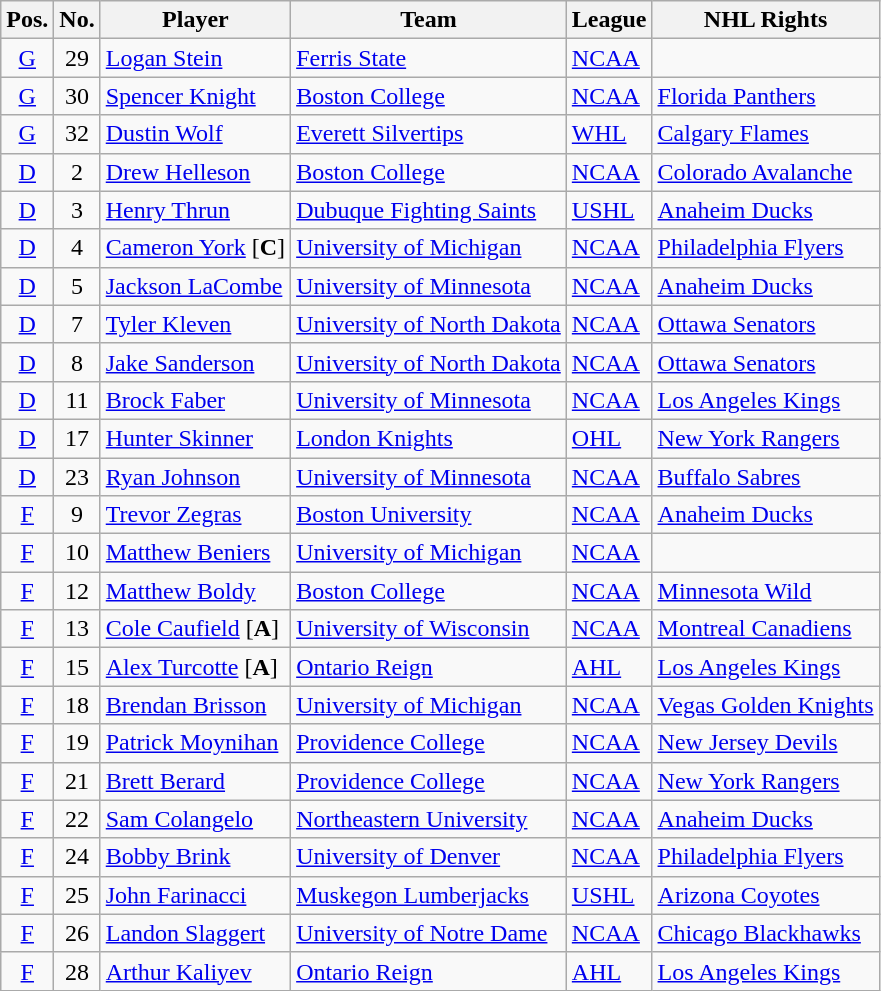<table class="wikitable sortable">
<tr>
<th>Pos.</th>
<th>No.</th>
<th>Player</th>
<th>Team</th>
<th>League</th>
<th>NHL Rights</th>
</tr>
<tr>
<td style="text-align:center;"><a href='#'>G</a></td>
<td style="text-align:center;">29</td>
<td><a href='#'>Logan Stein</a></td>
<td> <a href='#'>Ferris State</a></td>
<td> <a href='#'>NCAA</a></td>
<td></td>
</tr>
<tr>
<td style="text-align:center;"><a href='#'>G</a></td>
<td style="text-align:center;">30</td>
<td><a href='#'>Spencer Knight</a></td>
<td> <a href='#'>Boston College</a></td>
<td> <a href='#'>NCAA</a></td>
<td><a href='#'>Florida Panthers</a></td>
</tr>
<tr>
<td style="text-align:center;"><a href='#'>G</a></td>
<td style="text-align:center;">32</td>
<td><a href='#'>Dustin Wolf</a></td>
<td> <a href='#'>Everett Silvertips</a></td>
<td> <a href='#'>WHL</a></td>
<td><a href='#'>Calgary Flames</a></td>
</tr>
<tr>
<td style="text-align:center;"><a href='#'>D</a></td>
<td style="text-align:center;">2</td>
<td><a href='#'>Drew Helleson</a></td>
<td> <a href='#'>Boston College</a></td>
<td> <a href='#'>NCAA</a></td>
<td><a href='#'>Colorado Avalanche</a></td>
</tr>
<tr>
<td style="text-align:center;"><a href='#'>D</a></td>
<td style="text-align:center;">3</td>
<td><a href='#'>Henry Thrun</a></td>
<td> <a href='#'>Dubuque Fighting Saints</a></td>
<td> <a href='#'>USHL</a></td>
<td><a href='#'>Anaheim Ducks</a></td>
</tr>
<tr>
<td style="text-align:center;"><a href='#'>D</a></td>
<td style="text-align:center;">4</td>
<td><a href='#'>Cameron York</a> [<strong>C</strong>]</td>
<td> <a href='#'>University of Michigan</a></td>
<td> <a href='#'>NCAA</a></td>
<td><a href='#'>Philadelphia Flyers</a></td>
</tr>
<tr>
<td style="text-align:center;"><a href='#'>D</a></td>
<td style="text-align:center;">5</td>
<td><a href='#'>Jackson LaCombe</a></td>
<td> <a href='#'>University of Minnesota</a></td>
<td> <a href='#'>NCAA</a></td>
<td><a href='#'>Anaheim Ducks</a></td>
</tr>
<tr>
<td style="text-align:center;"><a href='#'>D</a></td>
<td style="text-align:center;">7</td>
<td><a href='#'>Tyler Kleven</a></td>
<td> <a href='#'>University of North Dakota</a></td>
<td> <a href='#'>NCAA</a></td>
<td><a href='#'>Ottawa Senators</a></td>
</tr>
<tr>
<td style="text-align:center;"><a href='#'>D</a></td>
<td style="text-align:center;">8</td>
<td><a href='#'>Jake Sanderson</a></td>
<td> <a href='#'>University of North Dakota</a></td>
<td> <a href='#'>NCAA</a></td>
<td><a href='#'>Ottawa Senators</a></td>
</tr>
<tr>
<td style="text-align:center;"><a href='#'>D</a></td>
<td style="text-align:center;">11</td>
<td><a href='#'>Brock Faber</a></td>
<td> <a href='#'>University of Minnesota</a></td>
<td> <a href='#'>NCAA</a></td>
<td><a href='#'>Los Angeles Kings</a></td>
</tr>
<tr>
<td style="text-align:center;"><a href='#'>D</a></td>
<td style="text-align:center;">17</td>
<td><a href='#'>Hunter Skinner</a></td>
<td> <a href='#'>London Knights</a></td>
<td> <a href='#'>OHL</a></td>
<td><a href='#'>New York Rangers</a></td>
</tr>
<tr>
<td style="text-align:center;"><a href='#'>D</a></td>
<td style="text-align:center;">23</td>
<td><a href='#'>Ryan Johnson</a></td>
<td> <a href='#'>University of Minnesota</a></td>
<td> <a href='#'>NCAA</a></td>
<td><a href='#'>Buffalo Sabres</a></td>
</tr>
<tr>
<td style="text-align:center;"><a href='#'>F</a></td>
<td style="text-align:center;">9</td>
<td><a href='#'>Trevor Zegras</a></td>
<td> <a href='#'>Boston University</a></td>
<td> <a href='#'>NCAA</a></td>
<td><a href='#'>Anaheim Ducks</a></td>
</tr>
<tr>
<td style="text-align:center;"><a href='#'>F</a></td>
<td style="text-align:center;">10</td>
<td><a href='#'>Matthew Beniers</a></td>
<td> <a href='#'>University of Michigan</a></td>
<td> <a href='#'>NCAA</a></td>
<td></td>
</tr>
<tr>
<td style="text-align:center;"><a href='#'>F</a></td>
<td style="text-align:center;">12</td>
<td><a href='#'>Matthew Boldy</a></td>
<td> <a href='#'>Boston College</a></td>
<td> <a href='#'>NCAA</a></td>
<td><a href='#'>Minnesota Wild</a></td>
</tr>
<tr>
<td style="text-align:center;"><a href='#'>F</a></td>
<td style="text-align:center;">13</td>
<td><a href='#'>Cole Caufield</a> [<strong>A</strong>]</td>
<td> <a href='#'>University of Wisconsin</a></td>
<td> <a href='#'>NCAA</a></td>
<td><a href='#'>Montreal Canadiens</a></td>
</tr>
<tr>
<td style="text-align:center;"><a href='#'>F</a></td>
<td style="text-align:center;">15</td>
<td><a href='#'>Alex Turcotte</a> [<strong>A</strong>]</td>
<td> <a href='#'>Ontario Reign</a></td>
<td><span></span> <a href='#'>AHL</a></td>
<td><a href='#'>Los Angeles Kings</a></td>
</tr>
<tr>
<td style="text-align:center;"><a href='#'>F</a></td>
<td style="text-align:center;">18</td>
<td><a href='#'>Brendan Brisson</a></td>
<td> <a href='#'>University of Michigan</a></td>
<td> <a href='#'>NCAA</a></td>
<td><a href='#'>Vegas Golden Knights</a></td>
</tr>
<tr>
<td style="text-align:center;"><a href='#'>F</a></td>
<td style="text-align:center;">19</td>
<td><a href='#'>Patrick Moynihan</a></td>
<td> <a href='#'>Providence College</a></td>
<td> <a href='#'>NCAA</a></td>
<td><a href='#'>New Jersey Devils</a></td>
</tr>
<tr>
<td style="text-align:center;"><a href='#'>F</a></td>
<td style="text-align:center;">21</td>
<td><a href='#'>Brett Berard</a></td>
<td> <a href='#'>Providence College</a></td>
<td> <a href='#'>NCAA</a></td>
<td><a href='#'>New York Rangers</a></td>
</tr>
<tr>
<td style="text-align:center;"><a href='#'>F</a></td>
<td style="text-align:center;">22</td>
<td><a href='#'>Sam Colangelo</a></td>
<td> <a href='#'>Northeastern University</a></td>
<td> <a href='#'>NCAA</a></td>
<td><a href='#'>Anaheim Ducks</a></td>
</tr>
<tr>
<td style="text-align:center;"><a href='#'>F</a></td>
<td style="text-align:center;">24</td>
<td><a href='#'>Bobby Brink</a></td>
<td> <a href='#'>University of Denver</a></td>
<td> <a href='#'>NCAA</a></td>
<td><a href='#'>Philadelphia Flyers</a></td>
</tr>
<tr>
<td style="text-align:center;"><a href='#'>F</a></td>
<td style="text-align:center;">25</td>
<td><a href='#'>John Farinacci</a></td>
<td> <a href='#'>Muskegon Lumberjacks</a></td>
<td> <a href='#'>USHL</a></td>
<td><a href='#'>Arizona Coyotes</a></td>
</tr>
<tr>
<td style="text-align:center;"><a href='#'>F</a></td>
<td style="text-align:center;">26</td>
<td><a href='#'>Landon Slaggert</a></td>
<td> <a href='#'>University of Notre Dame</a></td>
<td> <a href='#'>NCAA</a></td>
<td><a href='#'>Chicago Blackhawks</a></td>
</tr>
<tr>
<td style="text-align:center;"><a href='#'>F</a></td>
<td style="text-align:center;">28</td>
<td><a href='#'>Arthur Kaliyev</a></td>
<td> <a href='#'>Ontario Reign</a></td>
<td><span></span> <a href='#'>AHL</a></td>
<td><a href='#'>Los Angeles Kings</a></td>
</tr>
</table>
